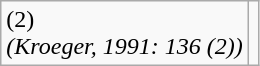<table class="wikitable">
<tr>
<td>(2)<br><em>(Kroeger, 1991: 136 (2))</em></td>
<td><br>



</td>
</tr>
</table>
